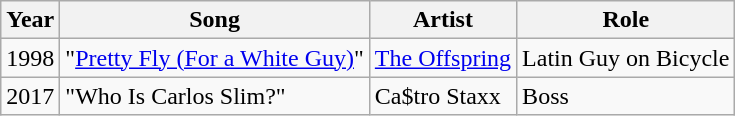<table class="wikitable plainrowheaders sortable" style="margin-right: 0;">
<tr>
<th>Year</th>
<th>Song</th>
<th>Artist</th>
<th>Role</th>
</tr>
<tr>
<td>1998</td>
<td>"<a href='#'>Pretty Fly (For a White Guy)</a>"</td>
<td><a href='#'>The Offspring</a></td>
<td>Latin Guy on Bicycle</td>
</tr>
<tr>
<td>2017</td>
<td>"Who Is Carlos Slim?"</td>
<td>Ca$tro Staxx</td>
<td>Boss</td>
</tr>
</table>
